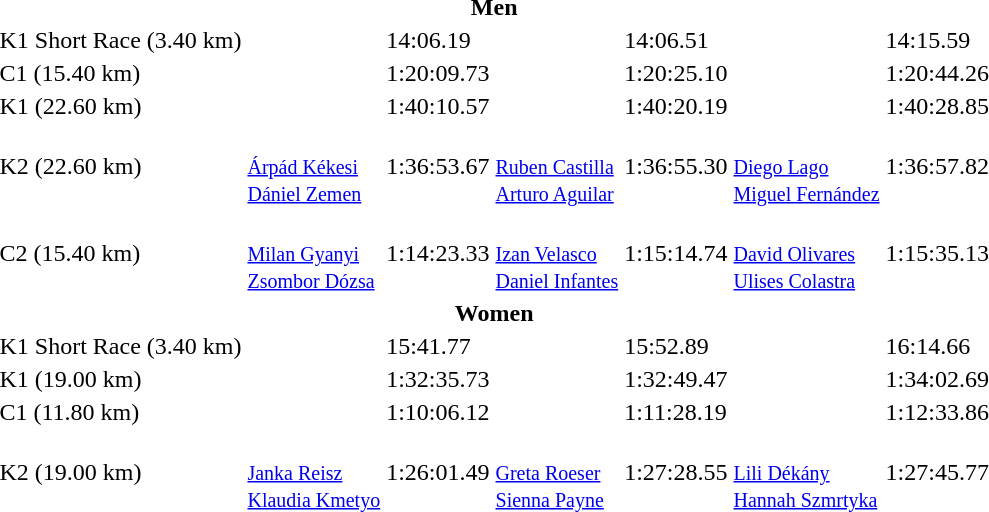<table>
<tr>
<th colspan=7>Men</th>
</tr>
<tr>
<td>K1 Short Race (3.40 km)</td>
<td></td>
<td>14:06.19</td>
<td></td>
<td>14:06.51</td>
<td></td>
<td>14:15.59</td>
</tr>
<tr>
<td>C1 (15.40 km)</td>
<td></td>
<td>1:20:09.73</td>
<td></td>
<td>1:20:25.10</td>
<td></td>
<td>1:20:44.26</td>
</tr>
<tr>
<td>K1 (22.60 km)</td>
<td></td>
<td>1:40:10.57</td>
<td></td>
<td>1:40:20.19</td>
<td></td>
<td>1:40:28.85</td>
</tr>
<tr>
<td>K2 (22.60 km)</td>
<td><br><small><a href='#'>Árpád Kékesi</a><br><a href='#'>Dániel Zemen</a></small></td>
<td>1:36:53.67</td>
<td><br><small><a href='#'>Ruben Castilla</a><br><a href='#'>Arturo Aguilar</a></small></td>
<td>1:36:55.30</td>
<td><br><small><a href='#'>Diego Lago</a><br><a href='#'>Miguel Fernández</a></small></td>
<td>1:36:57.82</td>
</tr>
<tr>
<td>C2 (15.40 km)</td>
<td><br><small><a href='#'>Milan Gyanyi</a><br><a href='#'>Zsombor Dózsa</a></small></td>
<td>1:14:23.33</td>
<td><br><small><a href='#'>Izan Velasco</a><br><a href='#'>Daniel Infantes</a></small></td>
<td>1:15:14.74</td>
<td><br><small><a href='#'>David Olivares</a><br><a href='#'>Ulises Colastra</a></small></td>
<td>1:15:35.13</td>
</tr>
<tr>
<th colspan=7>Women</th>
</tr>
<tr>
<td>K1 Short Race (3.40 km)</td>
<td></td>
<td>15:41.77</td>
<td></td>
<td>15:52.89</td>
<td></td>
<td>16:14.66</td>
</tr>
<tr>
<td>K1 (19.00 km)</td>
<td></td>
<td>1:32:35.73</td>
<td></td>
<td>1:32:49.47</td>
<td></td>
<td>1:34:02.69</td>
</tr>
<tr>
<td>C1 (11.80 km)</td>
<td></td>
<td>1:10:06.12</td>
<td></td>
<td>1:11:28.19</td>
<td></td>
<td>1:12:33.86</td>
</tr>
<tr>
<td>K2 (19.00 km)</td>
<td><br><small><a href='#'>Janka Reisz</a><br><a href='#'>Klaudia Kmetyo</a></small></td>
<td>1:26:01.49</td>
<td><br><small><a href='#'>Greta Roeser</a><br><a href='#'>Sienna Payne</a></small></td>
<td>1:27:28.55</td>
<td><br><small><a href='#'>Lili Dékány</a><br><a href='#'>Hannah Szmrtyka</a></small></td>
<td>1:27:45.77</td>
</tr>
</table>
